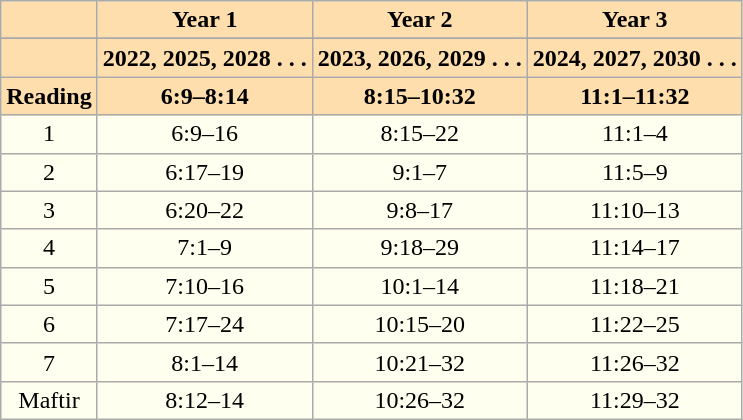<table class="wikitable" style="background:Ivory; text-align:center">
<tr>
<th style="background:Navajowhite;"></th>
<th style="background:Navajowhite;">Year 1</th>
<th style="background:Navajowhite;">Year 2</th>
<th style="background:Navajowhite;">Year 3</th>
</tr>
<tr>
</tr>
<tr>
<th style="background:Navajowhite;"></th>
<th style="background:Navajowhite;">2022, 2025, 2028 . . .</th>
<th style="background:Navajowhite;">2023, 2026, 2029 . . .</th>
<th style="background:Navajowhite;">2024, 2027, 2030 . . .</th>
</tr>
<tr>
<th style="background:Navajowhite;">Reading</th>
<th style="background:Navajowhite;">6:9–8:14</th>
<th style="background:Navajowhite;">8:15–10:32</th>
<th style="background:Navajowhite;">11:1–11:32</th>
</tr>
<tr>
<td>1</td>
<td>6:9–16</td>
<td>8:15–22</td>
<td>11:1–4</td>
</tr>
<tr>
<td>2</td>
<td>6:17–19</td>
<td>9:1–7</td>
<td>11:5–9</td>
</tr>
<tr>
<td>3</td>
<td>6:20–22</td>
<td>9:8–17</td>
<td>11:10–13</td>
</tr>
<tr>
<td>4</td>
<td>7:1–9</td>
<td>9:18–29</td>
<td>11:14–17</td>
</tr>
<tr>
<td>5</td>
<td>7:10–16</td>
<td>10:1–14</td>
<td>11:18–21</td>
</tr>
<tr>
<td>6</td>
<td>7:17–24</td>
<td>10:15–20</td>
<td>11:22–25</td>
</tr>
<tr>
<td>7</td>
<td>8:1–14</td>
<td>10:21–32</td>
<td>11:26–32</td>
</tr>
<tr>
<td>Maftir</td>
<td>8:12–14</td>
<td>10:26–32</td>
<td>11:29–32</td>
</tr>
</table>
